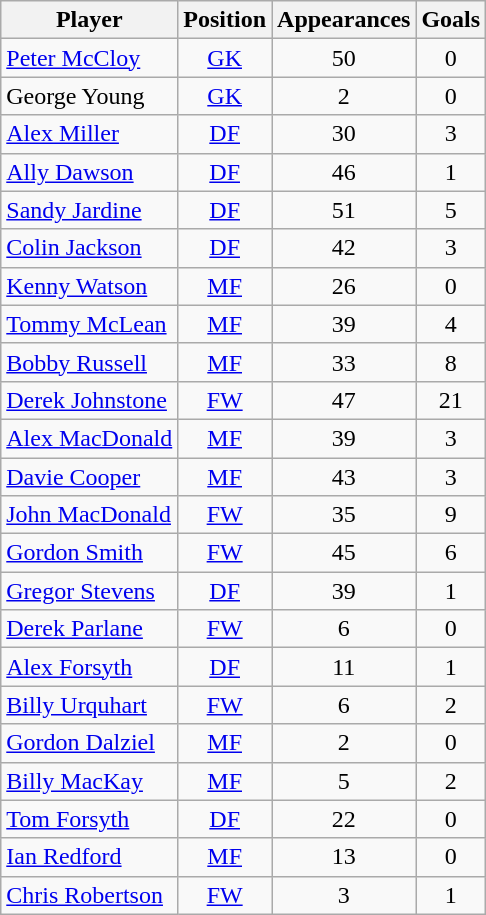<table class="wikitable sortable" style="text-align: center;">
<tr>
<th>Player</th>
<th>Position</th>
<th>Appearances</th>
<th>Goals</th>
</tr>
<tr>
<td align="left"> <a href='#'>Peter McCloy</a></td>
<td><a href='#'>GK</a></td>
<td>50</td>
<td>0</td>
</tr>
<tr>
<td align="left"> George Young</td>
<td><a href='#'>GK</a></td>
<td>2</td>
<td>0</td>
</tr>
<tr>
<td align="left"> <a href='#'>Alex Miller</a></td>
<td><a href='#'>DF</a></td>
<td>30</td>
<td>3</td>
</tr>
<tr>
<td align="left"> <a href='#'>Ally Dawson</a></td>
<td><a href='#'>DF</a></td>
<td>46</td>
<td>1</td>
</tr>
<tr>
<td align="left"> <a href='#'>Sandy Jardine</a></td>
<td><a href='#'>DF</a></td>
<td>51</td>
<td>5</td>
</tr>
<tr>
<td align="left"> <a href='#'>Colin Jackson</a></td>
<td><a href='#'>DF</a></td>
<td>42</td>
<td>3</td>
</tr>
<tr>
<td align="left"> <a href='#'>Kenny Watson</a></td>
<td><a href='#'>MF</a></td>
<td>26</td>
<td>0</td>
</tr>
<tr>
<td align="left"> <a href='#'>Tommy McLean</a></td>
<td><a href='#'>MF</a></td>
<td>39</td>
<td>4</td>
</tr>
<tr>
<td align="left"> <a href='#'>Bobby Russell</a></td>
<td><a href='#'>MF</a></td>
<td>33</td>
<td>8</td>
</tr>
<tr>
<td align="left"> <a href='#'>Derek Johnstone</a></td>
<td><a href='#'>FW</a></td>
<td>47</td>
<td>21</td>
</tr>
<tr>
<td align="left"> <a href='#'>Alex MacDonald</a></td>
<td><a href='#'>MF</a></td>
<td>39</td>
<td>3</td>
</tr>
<tr>
<td align="left"> <a href='#'>Davie Cooper</a></td>
<td><a href='#'>MF</a></td>
<td>43</td>
<td>3</td>
</tr>
<tr>
<td align="left"> <a href='#'>John MacDonald</a></td>
<td><a href='#'>FW</a></td>
<td>35</td>
<td>9</td>
</tr>
<tr>
<td align="left"> <a href='#'>Gordon Smith</a></td>
<td><a href='#'>FW</a></td>
<td>45</td>
<td>6</td>
</tr>
<tr>
<td align="left"> <a href='#'>Gregor Stevens</a></td>
<td><a href='#'>DF</a></td>
<td>39</td>
<td>1</td>
</tr>
<tr>
<td align="left"> <a href='#'>Derek Parlane</a></td>
<td><a href='#'>FW</a></td>
<td>6</td>
<td>0</td>
</tr>
<tr>
<td align="left"> <a href='#'>Alex Forsyth</a></td>
<td><a href='#'>DF</a></td>
<td>11</td>
<td>1</td>
</tr>
<tr>
<td align="left"> <a href='#'>Billy Urquhart</a></td>
<td><a href='#'>FW</a></td>
<td>6</td>
<td>2</td>
</tr>
<tr>
<td align="left"> <a href='#'>Gordon Dalziel</a></td>
<td><a href='#'>MF</a></td>
<td>2</td>
<td>0</td>
</tr>
<tr>
<td align="left"> <a href='#'>Billy MacKay</a></td>
<td><a href='#'>MF</a></td>
<td>5</td>
<td>2</td>
</tr>
<tr>
<td align="left"> <a href='#'>Tom Forsyth</a></td>
<td><a href='#'>DF</a></td>
<td>22</td>
<td>0</td>
</tr>
<tr>
<td align="left"> <a href='#'>Ian Redford</a></td>
<td><a href='#'>MF</a></td>
<td>13</td>
<td>0</td>
</tr>
<tr>
<td align="left"> <a href='#'>Chris Robertson</a></td>
<td><a href='#'>FW</a></td>
<td>3</td>
<td>1</td>
</tr>
</table>
